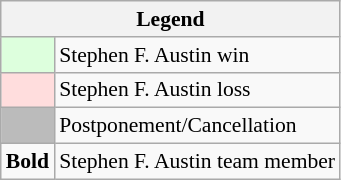<table class="wikitable" style="font-size:90%">
<tr>
<th colspan="2">Legend</th>
</tr>
<tr>
<td bgcolor="#ddffdd"> </td>
<td>Stephen F. Austin win</td>
</tr>
<tr>
<td bgcolor="#ffdddd"> </td>
<td>Stephen F. Austin loss</td>
</tr>
<tr>
<td bgcolor="#bbbbbb"> </td>
<td>Postponement/Cancellation</td>
</tr>
<tr>
<td><strong>Bold</strong></td>
<td>Stephen F. Austin team member</td>
</tr>
</table>
